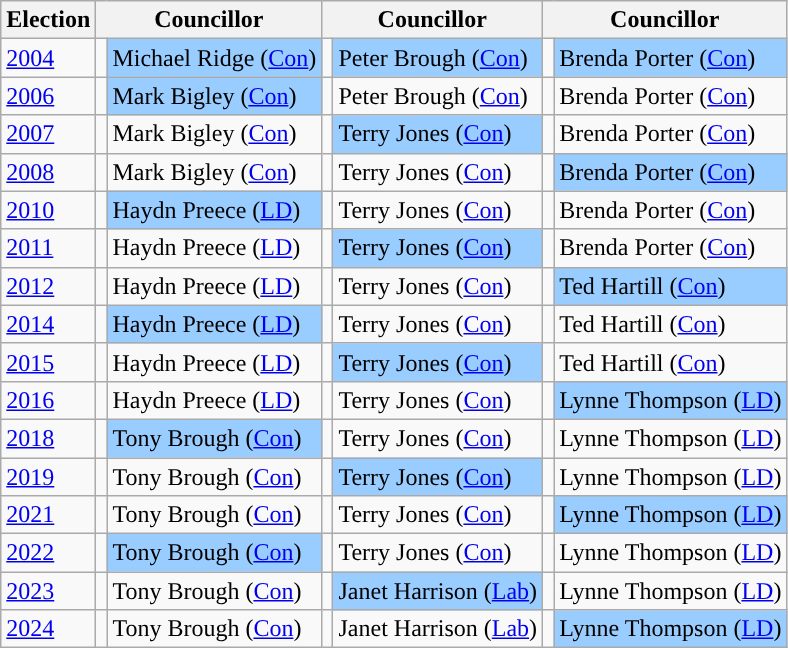<table class="wikitable">
<tr>
<th>Election</th>
<th colspan="2">Councillor</th>
<th colspan="2">Councillor</th>
<th colspan="2">Councillor</th>
</tr>
<tr>
<td><a href='#'>2004</a></td>
<td style="background-color: "></td>
<td bgcolor="#99CCFF">Michael Ridge (<a href='#'>Con</a>)</td>
<td style="background-color: "></td>
<td bgcolor="#99CCFF">Peter Brough (<a href='#'>Con</a>)</td>
<td style="background-color: "></td>
<td bgcolor="#99CCFF">Brenda Porter (<a href='#'>Con</a>)</td>
</tr>
<tr>
<td><a href='#'>2006</a></td>
<td style="background-color: "></td>
<td bgcolor="#99CCFF">Mark Bigley (<a href='#'>Con</a>)</td>
<td style="background-color: "></td>
<td>Peter Brough (<a href='#'>Con</a>)</td>
<td style="background-color: "></td>
<td>Brenda Porter (<a href='#'>Con</a>)</td>
</tr>
<tr>
<td><a href='#'>2007</a></td>
<td style="background-color: "></td>
<td>Mark Bigley (<a href='#'>Con</a>)</td>
<td style="background-color: "></td>
<td bgcolor="#99CCFF">Terry Jones (<a href='#'>Con</a>)</td>
<td style="background-color: "></td>
<td>Brenda Porter (<a href='#'>Con</a>)</td>
</tr>
<tr>
<td><a href='#'>2008</a></td>
<td style="background-color: "></td>
<td>Mark Bigley (<a href='#'>Con</a>)</td>
<td style="background-color: "></td>
<td>Terry Jones (<a href='#'>Con</a>)</td>
<td style="background-color: "></td>
<td bgcolor="#99CCFF">Brenda Porter (<a href='#'>Con</a>)</td>
</tr>
<tr>
<td><a href='#'>2010</a></td>
<td style="background-color: "></td>
<td bgcolor="#99CCFF">Haydn Preece (<a href='#'>LD</a>)</td>
<td style="background-color: "></td>
<td>Terry Jones (<a href='#'>Con</a>)</td>
<td style="background-color: "></td>
<td>Brenda Porter (<a href='#'>Con</a>)</td>
</tr>
<tr>
<td><a href='#'>2011</a></td>
<td style="background-color: "></td>
<td>Haydn Preece (<a href='#'>LD</a>)</td>
<td style="background-color: "></td>
<td bgcolor="#99CCFF">Terry Jones (<a href='#'>Con</a>)</td>
<td style="background-color: "></td>
<td>Brenda Porter (<a href='#'>Con</a>)</td>
</tr>
<tr>
<td><a href='#'>2012</a></td>
<td style="background-color: "></td>
<td>Haydn Preece (<a href='#'>LD</a>)</td>
<td style="background-color: "></td>
<td>Terry Jones (<a href='#'>Con</a>)</td>
<td style="background-color: "></td>
<td bgcolor="#99CCFF">Ted Hartill (<a href='#'>Con</a>)</td>
</tr>
<tr>
<td><a href='#'>2014</a></td>
<td style="background-color: "></td>
<td bgcolor="#99CCFF">Haydn Preece (<a href='#'>LD</a>)</td>
<td style="background-color: "></td>
<td>Terry Jones (<a href='#'>Con</a>)</td>
<td style="background-color: "></td>
<td>Ted Hartill (<a href='#'>Con</a>)</td>
</tr>
<tr>
<td><a href='#'>2015</a></td>
<td style="background-color: "></td>
<td>Haydn Preece (<a href='#'>LD</a>)</td>
<td style="background-color: "></td>
<td bgcolor="#99CCFF">Terry Jones (<a href='#'>Con</a>)</td>
<td style="background-color: "></td>
<td>Ted Hartill (<a href='#'>Con</a>)</td>
</tr>
<tr>
<td><a href='#'>2016</a></td>
<td style="background-color: "></td>
<td>Haydn Preece (<a href='#'>LD</a>)</td>
<td style="background-color: "></td>
<td>Terry Jones (<a href='#'>Con</a>)</td>
<td style="background-color: "></td>
<td bgcolor="#99CCFF">Lynne Thompson (<a href='#'>LD</a>)</td>
</tr>
<tr>
<td><a href='#'>2018</a></td>
<td style="background-color: "></td>
<td bgcolor="#99CCFF">Tony Brough (<a href='#'>Con</a>)</td>
<td style="background-color: "></td>
<td>Terry Jones (<a href='#'>Con</a>)</td>
<td style="background-color: "></td>
<td>Lynne Thompson (<a href='#'>LD</a>)</td>
</tr>
<tr>
<td><a href='#'>2019</a></td>
<td style="background-color: "></td>
<td>Tony Brough (<a href='#'>Con</a>)</td>
<td style="background-color: "></td>
<td bgcolor="#99CCFF">Terry Jones (<a href='#'>Con</a>)</td>
<td style="background-color: "></td>
<td>Lynne Thompson (<a href='#'>LD</a>)</td>
</tr>
<tr>
<td><a href='#'>2021</a></td>
<td style="background-color: "></td>
<td>Tony Brough (<a href='#'>Con</a>)</td>
<td style="background-color: "></td>
<td>Terry Jones (<a href='#'>Con</a>)</td>
<td style="background-color: "></td>
<td bgcolor="#99CCFF">Lynne Thompson (<a href='#'>LD</a>)</td>
</tr>
<tr>
<td><a href='#'>2022</a></td>
<td style="background-color: "></td>
<td bgcolor="#99CCFF">Tony Brough (<a href='#'>Con</a>)</td>
<td style="background-color: "></td>
<td>Terry Jones (<a href='#'>Con</a>)</td>
<td style="background-color: "></td>
<td>Lynne Thompson (<a href='#'>LD</a>)</td>
</tr>
<tr>
<td><a href='#'>2023</a></td>
<td style="background-color: "></td>
<td>Tony Brough (<a href='#'>Con</a>)</td>
<td style="background-color: "></td>
<td bgcolor="#99CCFF">Janet Harrison (<a href='#'>Lab</a>)</td>
<td style="background-color: "></td>
<td>Lynne Thompson (<a href='#'>LD</a>)</td>
</tr>
<tr>
<td><a href='#'>2024</a></td>
<td style="background-color: "></td>
<td>Tony Brough (<a href='#'>Con</a>)</td>
<td style="background-color: "></td>
<td>Janet Harrison (<a href='#'>Lab</a>)</td>
<td style="background-color: "></td>
<td bgcolor="#99CCFF">Lynne Thompson (<a href='#'>LD</a>)</td>
</tr>
</table>
